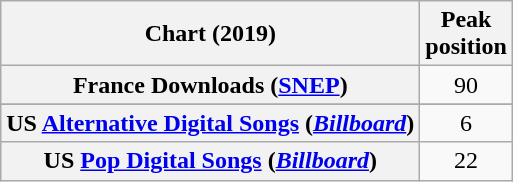<table class="wikitable plainrowheaders" style="text-align:center">
<tr>
<th scope="col">Chart (2019)</th>
<th scope="col">Peak<br>position</th>
</tr>
<tr>
<th scope="row">France Downloads (<a href='#'>SNEP</a>)</th>
<td>90</td>
</tr>
<tr>
</tr>
<tr>
</tr>
<tr>
<th scope="row">US <a href='#'>Alternative Digital Songs</a> (<em><a href='#'>Billboard</a></em>)</th>
<td>6</td>
</tr>
<tr>
<th scope="row">US <a href='#'>Pop Digital Songs</a> (<em><a href='#'>Billboard</a></em>)</th>
<td>22</td>
</tr>
</table>
